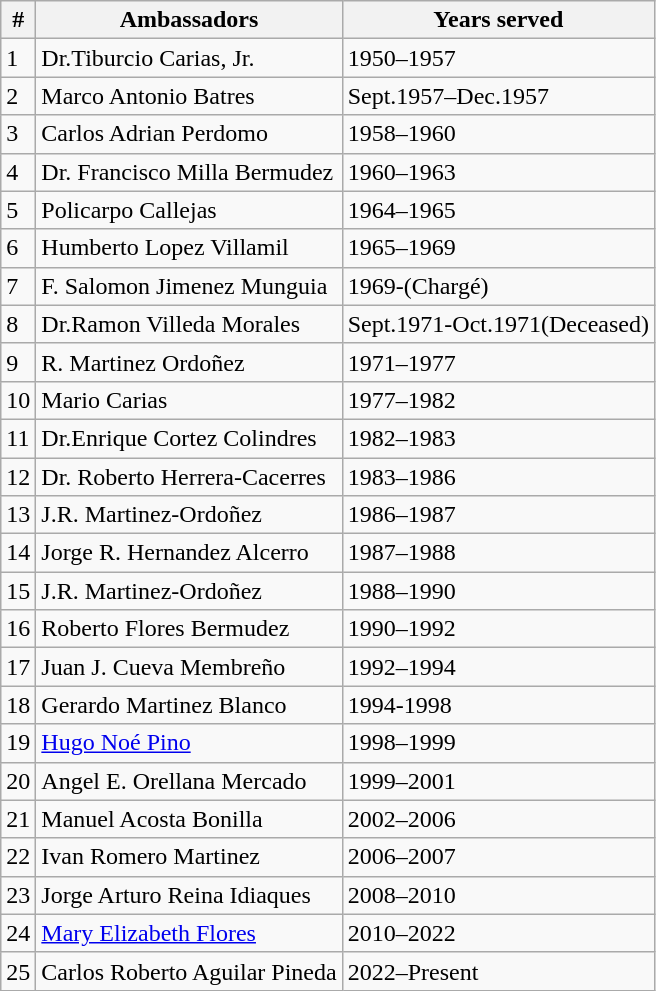<table class=wikitable>
<tr>
<th>#</th>
<th>Ambassadors</th>
<th>Years served</th>
</tr>
<tr>
<td>1</td>
<td>Dr.Tiburcio Carias, Jr.</td>
<td>1950–1957</td>
</tr>
<tr>
<td>2</td>
<td>Marco Antonio Batres</td>
<td>Sept.1957–Dec.1957</td>
</tr>
<tr>
<td>3</td>
<td>Carlos Adrian Perdomo</td>
<td>1958–1960</td>
</tr>
<tr>
<td>4</td>
<td>Dr. Francisco Milla Bermudez</td>
<td>1960–1963</td>
</tr>
<tr>
<td>5</td>
<td>Policarpo Callejas</td>
<td>1964–1965</td>
</tr>
<tr>
<td>6</td>
<td>Humberto Lopez Villamil</td>
<td>1965–1969</td>
</tr>
<tr>
<td>7</td>
<td>F. Salomon Jimenez Munguia</td>
<td>1969-(Chargé)</td>
</tr>
<tr>
<td>8</td>
<td>Dr.Ramon Villeda Morales</td>
<td>Sept.1971-Oct.1971(Deceased)</td>
</tr>
<tr>
<td>9</td>
<td>R. Martinez Ordoñez</td>
<td>1971–1977</td>
</tr>
<tr>
<td>10</td>
<td>Mario Carias</td>
<td>1977–1982</td>
</tr>
<tr>
<td>11</td>
<td>Dr.Enrique Cortez Colindres</td>
<td>1982–1983</td>
</tr>
<tr>
<td>12</td>
<td>Dr. Roberto Herrera-Cacerres</td>
<td>1983–1986</td>
</tr>
<tr>
<td>13</td>
<td>J.R. Martinez-Ordoñez</td>
<td>1986–1987</td>
</tr>
<tr>
<td>14</td>
<td>Jorge R. Hernandez Alcerro</td>
<td>1987–1988</td>
</tr>
<tr>
<td>15</td>
<td>J.R. Martinez-Ordoñez</td>
<td>1988–1990</td>
</tr>
<tr>
<td>16</td>
<td>Roberto Flores Bermudez</td>
<td>1990–1992</td>
</tr>
<tr>
<td>17</td>
<td>Juan J. Cueva Membreño</td>
<td>1992–1994</td>
</tr>
<tr>
<td>18</td>
<td>Gerardo Martinez Blanco</td>
<td>1994-1998</td>
</tr>
<tr>
<td>19</td>
<td><a href='#'>Hugo Noé Pino</a></td>
<td>1998–1999</td>
</tr>
<tr>
<td>20</td>
<td>Angel E. Orellana Mercado</td>
<td>1999–2001</td>
</tr>
<tr>
<td>21</td>
<td>Manuel Acosta Bonilla</td>
<td>2002–2006</td>
</tr>
<tr>
<td>22</td>
<td>Ivan Romero Martinez</td>
<td>2006–2007</td>
</tr>
<tr>
<td>23</td>
<td>Jorge Arturo Reina Idiaques</td>
<td>2008–2010</td>
</tr>
<tr>
<td>24</td>
<td><a href='#'>Mary Elizabeth Flores</a></td>
<td>2010–2022</td>
</tr>
<tr>
<td>25</td>
<td>Carlos Roberto Aguilar Pineda</td>
<td>2022–Present</td>
</tr>
</table>
